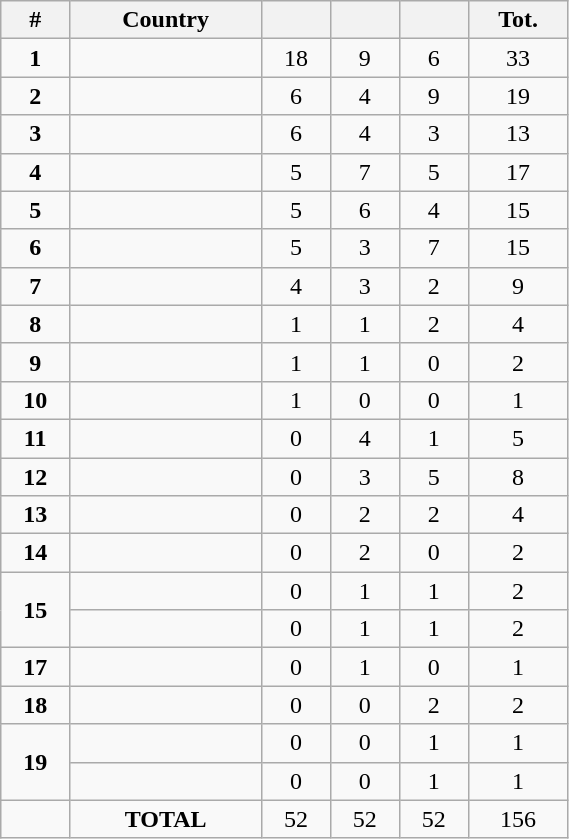<table class="wikitable" width=30% style="font-size:100%; text-align:center;">
<tr>
<th>#</th>
<th>Country</th>
<th></th>
<th></th>
<th></th>
<th>Tot.</th>
</tr>
<tr>
<td><strong>1</strong></td>
<td align=left></td>
<td>18</td>
<td>9</td>
<td>6</td>
<td>33</td>
</tr>
<tr>
<td><strong>2</strong></td>
<td align=left></td>
<td>6</td>
<td>4</td>
<td>9</td>
<td>19</td>
</tr>
<tr>
<td><strong>3</strong></td>
<td align=left></td>
<td>6</td>
<td>4</td>
<td>3</td>
<td>13</td>
</tr>
<tr>
<td><strong>4</strong></td>
<td align=left></td>
<td>5</td>
<td>7</td>
<td>5</td>
<td>17</td>
</tr>
<tr>
<td><strong>5</strong></td>
<td align=left></td>
<td>5</td>
<td>6</td>
<td>4</td>
<td>15</td>
</tr>
<tr>
<td><strong>6</strong></td>
<td align=left></td>
<td>5</td>
<td>3</td>
<td>7</td>
<td>15</td>
</tr>
<tr>
<td><strong>7</strong></td>
<td align=left></td>
<td>4</td>
<td>3</td>
<td>2</td>
<td>9</td>
</tr>
<tr>
<td><strong>8</strong></td>
<td align=left></td>
<td>1</td>
<td>1</td>
<td>2</td>
<td>4</td>
</tr>
<tr>
<td><strong>9</strong></td>
<td align=left></td>
<td>1</td>
<td>1</td>
<td>0</td>
<td>2</td>
</tr>
<tr>
<td><strong>10</strong></td>
<td align=left></td>
<td>1</td>
<td>0</td>
<td>0</td>
<td>1</td>
</tr>
<tr>
<td><strong>11</strong></td>
<td align=left></td>
<td>0</td>
<td>4</td>
<td>1</td>
<td>5</td>
</tr>
<tr>
<td><strong>12</strong></td>
<td align=left></td>
<td>0</td>
<td>3</td>
<td>5</td>
<td>8</td>
</tr>
<tr>
<td><strong>13</strong></td>
<td align=left></td>
<td>0</td>
<td>2</td>
<td>2</td>
<td>4</td>
</tr>
<tr>
<td><strong>14</strong></td>
<td align=left></td>
<td>0</td>
<td>2</td>
<td>0</td>
<td>2</td>
</tr>
<tr>
<td rowspan=2><strong>15</strong></td>
<td align=left></td>
<td>0</td>
<td>1</td>
<td>1</td>
<td>2</td>
</tr>
<tr>
<td align=left></td>
<td>0</td>
<td>1</td>
<td>1</td>
<td>2</td>
</tr>
<tr>
<td><strong>17</strong></td>
<td align=left></td>
<td>0</td>
<td>1</td>
<td>0</td>
<td>1</td>
</tr>
<tr>
<td><strong>18</strong></td>
<td align=left></td>
<td>0</td>
<td>0</td>
<td>2</td>
<td>2</td>
</tr>
<tr>
<td rowspan=2><strong>19</strong></td>
<td align=left></td>
<td>0</td>
<td>0</td>
<td>1</td>
<td>1</td>
</tr>
<tr>
<td align=left></td>
<td>0</td>
<td>0</td>
<td>1</td>
<td>1</td>
</tr>
<tr>
<td></td>
<td><strong>TOTAL</strong></td>
<td>52</td>
<td>52</td>
<td>52</td>
<td>156</td>
</tr>
</table>
